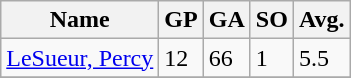<table class="wikitable">
<tr>
<th>Name</th>
<th>GP</th>
<th>GA</th>
<th>SO</th>
<th>Avg.</th>
</tr>
<tr>
<td><a href='#'>LeSueur, Percy</a></td>
<td>12</td>
<td>66</td>
<td>1</td>
<td>5.5</td>
</tr>
<tr>
</tr>
</table>
